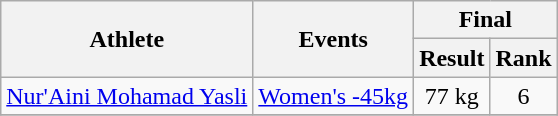<table class=wikitable>
<tr>
<th rowspan="2">Athlete</th>
<th rowspan="2">Events</th>
<th colspan="2">Final</th>
</tr>
<tr>
<th>Result</th>
<th>Rank</th>
</tr>
<tr>
<td><a href='#'>Nur'Aini Mohamad Yasli</a></td>
<td><a href='#'>Women's -45kg</a></td>
<td align="center">77 kg</td>
<td align="center">6</td>
</tr>
<tr>
</tr>
</table>
